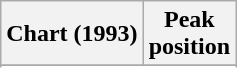<table class="wikitable sortable">
<tr>
<th align="left">Chart (1993)</th>
<th align="center">Peak<br>position</th>
</tr>
<tr>
</tr>
<tr>
</tr>
</table>
